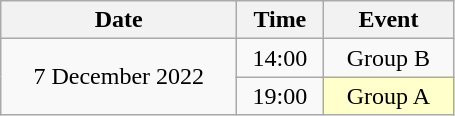<table class = "wikitable" style="text-align:center;">
<tr>
<th width=150>Date</th>
<th width=50>Time</th>
<th width=80>Event</th>
</tr>
<tr>
<td rowspan=2>7 December 2022</td>
<td>14:00</td>
<td>Group B</td>
</tr>
<tr>
<td>19:00</td>
<td bgcolor=ffffcc>Group A</td>
</tr>
</table>
